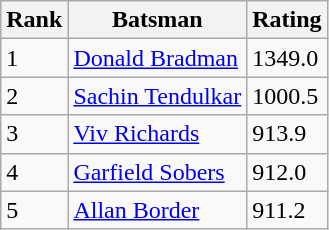<table class="wikitable">
<tr>
<th>Rank</th>
<th>Batsman</th>
<th>Rating</th>
</tr>
<tr>
<td>1</td>
<td> <a href='#'>Donald Bradman</a></td>
<td>1349.0</td>
</tr>
<tr>
<td>2</td>
<td> <a href='#'>Sachin Tendulkar</a></td>
<td>1000.5</td>
</tr>
<tr>
<td>3</td>
<td> <a href='#'>Viv Richards</a></td>
<td>913.9</td>
</tr>
<tr>
<td>4</td>
<td> <a href='#'>Garfield Sobers</a></td>
<td>912.0</td>
</tr>
<tr>
<td>5</td>
<td> <a href='#'>Allan Border</a></td>
<td>911.2</td>
</tr>
</table>
